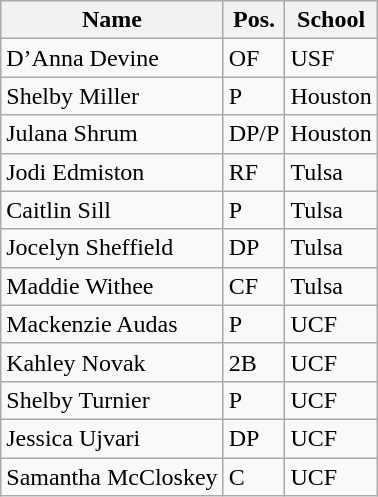<table class=wikitable>
<tr>
<th>Name</th>
<th>Pos.</th>
<th>School</th>
</tr>
<tr>
<td>D’Anna Devine</td>
<td>OF</td>
<td>USF</td>
</tr>
<tr>
<td>Shelby Miller</td>
<td>P</td>
<td>Houston</td>
</tr>
<tr>
<td>Julana Shrum</td>
<td>DP/P</td>
<td>Houston</td>
</tr>
<tr>
<td>Jodi Edmiston</td>
<td>RF</td>
<td>Tulsa</td>
</tr>
<tr>
<td>Caitlin Sill</td>
<td>P</td>
<td>Tulsa</td>
</tr>
<tr>
<td>Jocelyn Sheffield</td>
<td>DP</td>
<td>Tulsa</td>
</tr>
<tr>
<td>Maddie Withee</td>
<td>CF</td>
<td>Tulsa</td>
</tr>
<tr>
<td>Mackenzie Audas</td>
<td>P</td>
<td>UCF</td>
</tr>
<tr>
<td>Kahley Novak</td>
<td>2B</td>
<td>UCF</td>
</tr>
<tr>
<td>Shelby Turnier</td>
<td>P</td>
<td>UCF</td>
</tr>
<tr>
<td>Jessica Ujvari</td>
<td>DP</td>
<td>UCF</td>
</tr>
<tr>
<td>Samantha McCloskey</td>
<td>C</td>
<td>UCF</td>
</tr>
</table>
